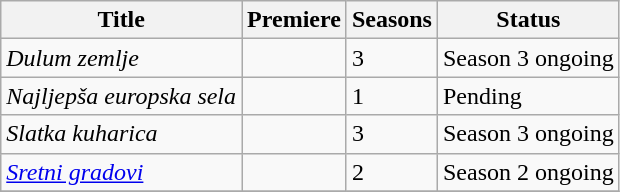<table class="wikitable sortable" style="width:">
<tr>
<th>Title</th>
<th>Premiere</th>
<th>Seasons</th>
<th>Status</th>
</tr>
<tr>
<td><em>Dulum zemlje</em></td>
<td></td>
<td>3</td>
<td>Season 3 ongoing</td>
</tr>
<tr>
<td><em>Najljepša europska sela</em></td>
<td></td>
<td>1</td>
<td>Pending</td>
</tr>
<tr>
<td><em>Slatka kuharica</em></td>
<td></td>
<td>3</td>
<td>Season 3 ongoing</td>
</tr>
<tr>
<td><em><a href='#'>Sretni gradovi</a></em></td>
<td></td>
<td>2</td>
<td>Season 2 ongoing</td>
</tr>
<tr>
</tr>
</table>
